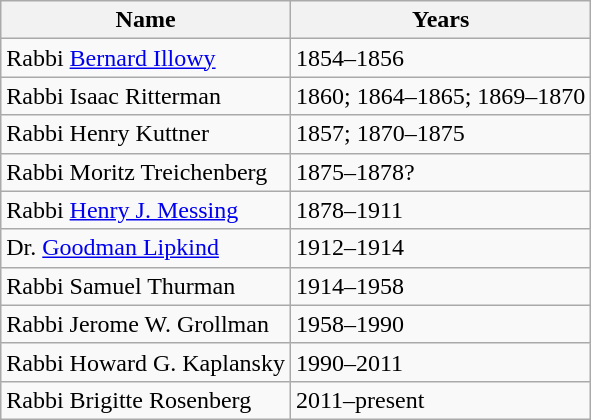<table class="wikitable" style="float:left;">
<tr style="white-space:nowrap;">
<th>Name</th>
<th>Years</th>
</tr>
<tr>
<td>Rabbi <a href='#'>Bernard Illowy</a></td>
<td>1854–1856</td>
</tr>
<tr>
<td>Rabbi Isaac Ritterman</td>
<td>1860; 1864–1865; 1869–1870</td>
</tr>
<tr>
<td>Rabbi Henry Kuttner</td>
<td>1857; 1870–1875</td>
</tr>
<tr>
<td>Rabbi Moritz Treichenberg</td>
<td>1875–1878?</td>
</tr>
<tr>
<td>Rabbi <a href='#'>Henry J. Messing</a></td>
<td>1878–1911</td>
</tr>
<tr>
<td>Dr. <a href='#'>Goodman Lipkind</a></td>
<td>1912–1914</td>
</tr>
<tr>
<td>Rabbi Samuel Thurman</td>
<td>1914–1958</td>
</tr>
<tr>
<td>Rabbi Jerome W. Grollman</td>
<td>1958–1990</td>
</tr>
<tr>
<td>Rabbi Howard G. Kaplansky</td>
<td>1990–2011</td>
</tr>
<tr>
<td>Rabbi Brigitte Rosenberg</td>
<td>2011–present</td>
</tr>
</table>
